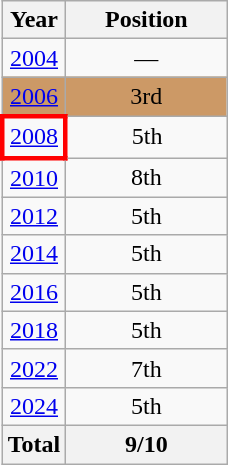<table class="wikitable" style="text-align: center;">
<tr>
<th>Year</th>
<th width="100">Position</th>
</tr>
<tr>
<td> <a href='#'>2004</a></td>
<td>—</td>
</tr>
<tr bgcolor=cc9966>
<td> <a href='#'>2006</a></td>
<td>3rd</td>
</tr>
<tr>
<td style="border: 3px solid red"> <a href='#'>2008</a></td>
<td>5th</td>
</tr>
<tr>
<td> <a href='#'>2010</a></td>
<td>8th</td>
</tr>
<tr>
<td> <a href='#'>2012</a></td>
<td>5th</td>
</tr>
<tr>
<td> <a href='#'>2014</a></td>
<td>5th</td>
</tr>
<tr>
<td> <a href='#'>2016</a></td>
<td>5th</td>
</tr>
<tr>
<td> <a href='#'>2018</a></td>
<td>5th</td>
</tr>
<tr>
<td> <a href='#'>2022</a></td>
<td>7th</td>
</tr>
<tr>
<td> <a href='#'>2024</a></td>
<td>5th</td>
</tr>
<tr>
<th>Total</th>
<th>9/10</th>
</tr>
</table>
